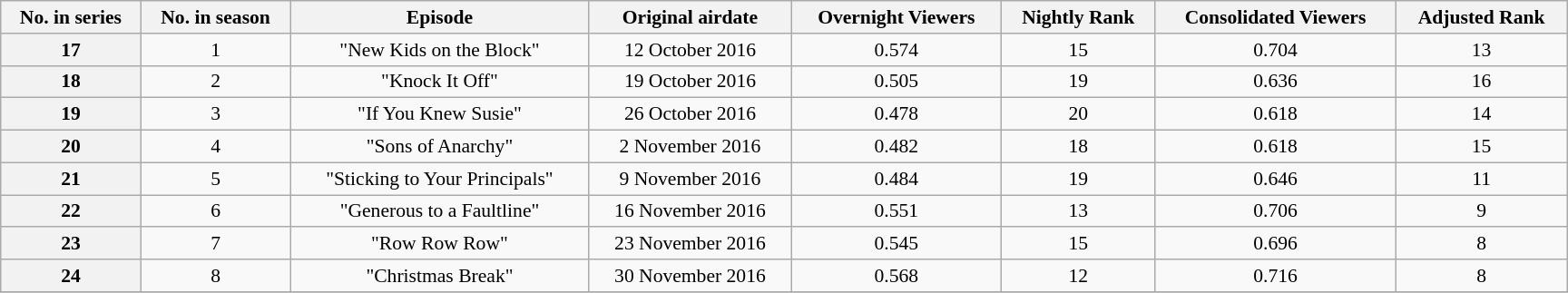<table class="wikitable plainrowheaders" style="text-align:center; font-size:90%; width:80em;">
<tr>
<th>No. in series</th>
<th>No. in season</th>
<th>Episode</th>
<th>Original airdate</th>
<th>Overnight Viewers</th>
<th>Nightly Rank</th>
<th>Consolidated Viewers</th>
<th>Adjusted Rank</th>
</tr>
<tr>
<th>17</th>
<td>1</td>
<td>"New Kids on the Block"</td>
<td>12 October 2016</td>
<td>0.574</td>
<td>15</td>
<td>0.704</td>
<td>13</td>
</tr>
<tr>
<th>18</th>
<td>2</td>
<td>"Knock It Off"</td>
<td>19 October 2016</td>
<td>0.505</td>
<td>19</td>
<td>0.636</td>
<td>16</td>
</tr>
<tr>
<th>19</th>
<td>3</td>
<td>"If You Knew Susie"</td>
<td>26 October 2016</td>
<td>0.478</td>
<td>20</td>
<td>0.618</td>
<td>14</td>
</tr>
<tr>
<th>20</th>
<td>4</td>
<td>"Sons of Anarchy"</td>
<td>2 November 2016</td>
<td>0.482</td>
<td>18</td>
<td>0.618</td>
<td>15</td>
</tr>
<tr>
<th>21</th>
<td>5</td>
<td>"Sticking to Your Principals"</td>
<td>9 November 2016</td>
<td>0.484</td>
<td>19</td>
<td>0.646</td>
<td>11</td>
</tr>
<tr>
<th>22</th>
<td>6</td>
<td>"Generous to a Faultline"</td>
<td>16 November 2016</td>
<td>0.551</td>
<td>13</td>
<td>0.706</td>
<td>9</td>
</tr>
<tr>
<th>23</th>
<td>7</td>
<td>"Row Row Row"</td>
<td>23 November 2016</td>
<td>0.545</td>
<td>15</td>
<td>0.696</td>
<td>8</td>
</tr>
<tr>
<th>24</th>
<td>8</td>
<td>"Christmas Break"</td>
<td>30 November 2016</td>
<td>0.568</td>
<td>12</td>
<td>0.716</td>
<td>8</td>
</tr>
<tr>
</tr>
</table>
